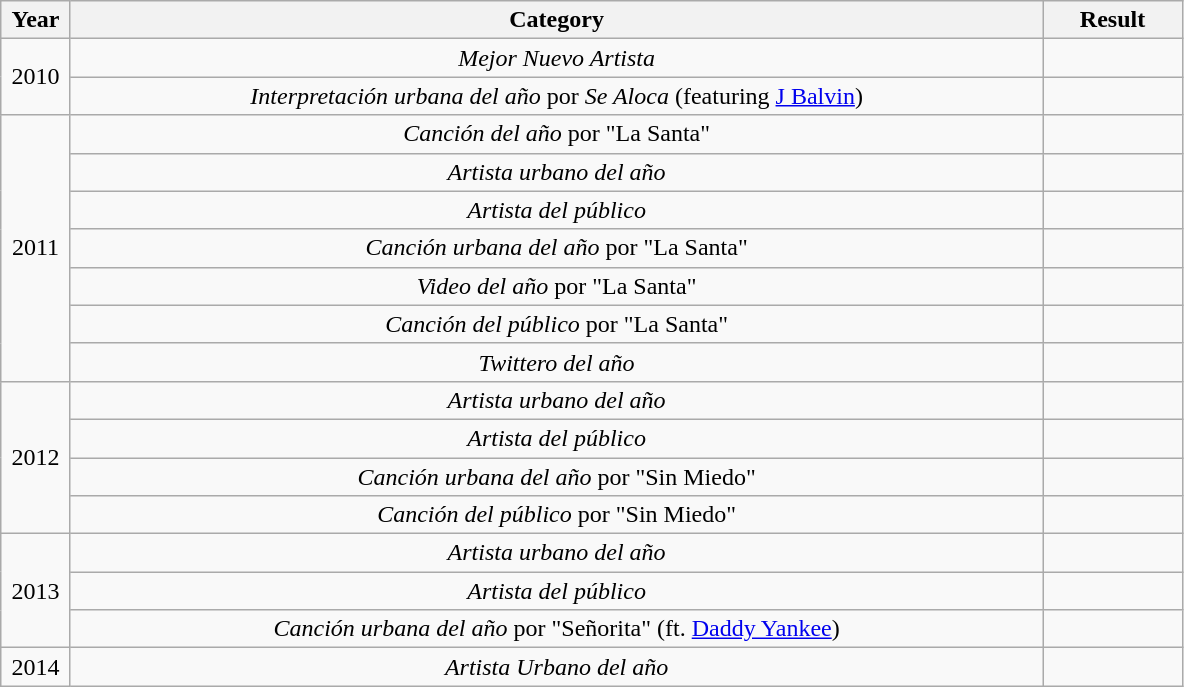<table class="wikitable" style="table-layout: fixed;">
<tr>
<th width="5%">Year</th>
<th width="70%">Category</th>
<th width="10%">Result</th>
</tr>
<tr>
<td rowspan="2" align=center>2010</td>
<td align=center><em>Mejor Nuevo Artista</em></td>
<td></td>
</tr>
<tr>
<td align=center><em>Interpretación urbana del año</em> por <em>Se Aloca</em> (featuring <a href='#'>J Balvin</a>)</td>
<td></td>
</tr>
<tr>
<td rowspan="7" align=center>2011</td>
<td align=center><em>Canción del año</em> por "La Santa"</td>
<td></td>
</tr>
<tr>
<td align=center><em>Artista urbano del año</em></td>
<td></td>
</tr>
<tr>
<td align=center><em>Artista del público</em></td>
<td></td>
</tr>
<tr>
<td align=center><em>Canción urbana del año</em> por "La Santa"</td>
<td></td>
</tr>
<tr>
<td align=center><em>Video del año</em> por "La Santa"</td>
<td></td>
</tr>
<tr>
<td align=center><em>Canción del público</em> por "La Santa"</td>
<td></td>
</tr>
<tr>
<td align=center><em>Twittero del año</em></td>
<td></td>
</tr>
<tr>
<td rowspan="4" align=center>2012</td>
<td align=center><em>Artista urbano del año</em></td>
<td></td>
</tr>
<tr>
<td align=center><em>Artista del público</em></td>
<td></td>
</tr>
<tr>
<td align=center><em>Canción urbana del año</em> por "Sin Miedo"</td>
<td></td>
</tr>
<tr>
<td align=center><em>Canción del público</em> por "Sin Miedo"</td>
<td></td>
</tr>
<tr>
<td rowspan="3" align=center>2013</td>
<td align=center><em>Artista urbano del año</em></td>
<td></td>
</tr>
<tr>
<td align=center><em>Artista del público</em></td>
<td></td>
</tr>
<tr>
<td align=center><em>Canción urbana del año</em> por "Señorita" (ft. <a href='#'>Daddy Yankee</a>)</td>
<td></td>
</tr>
<tr>
<td align=center>2014</td>
<td align=center><em>Artista Urbano del año</em></td>
<td></td>
</tr>
</table>
